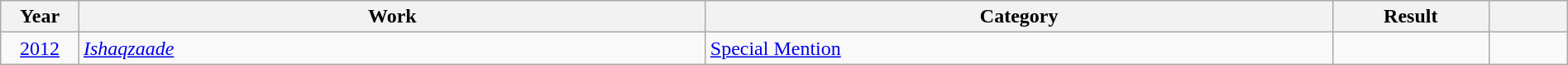<table class="wikitable" style="width:100%;">
<tr>
<th width=5%>Year</th>
<th style="width:40%;">Work</th>
<th style="width:40%;">Category</th>
<th style="width:10%;">Result</th>
<th width=5%></th>
</tr>
<tr>
<td style="text-align:center;"><a href='#'>2012</a></td>
<td style="text-align:left;"><em><a href='#'>Ishaqzaade</a></em></td>
<td><a href='#'>Special Mention</a></td>
<td></td>
<td style="text-align:center;"></td>
</tr>
</table>
